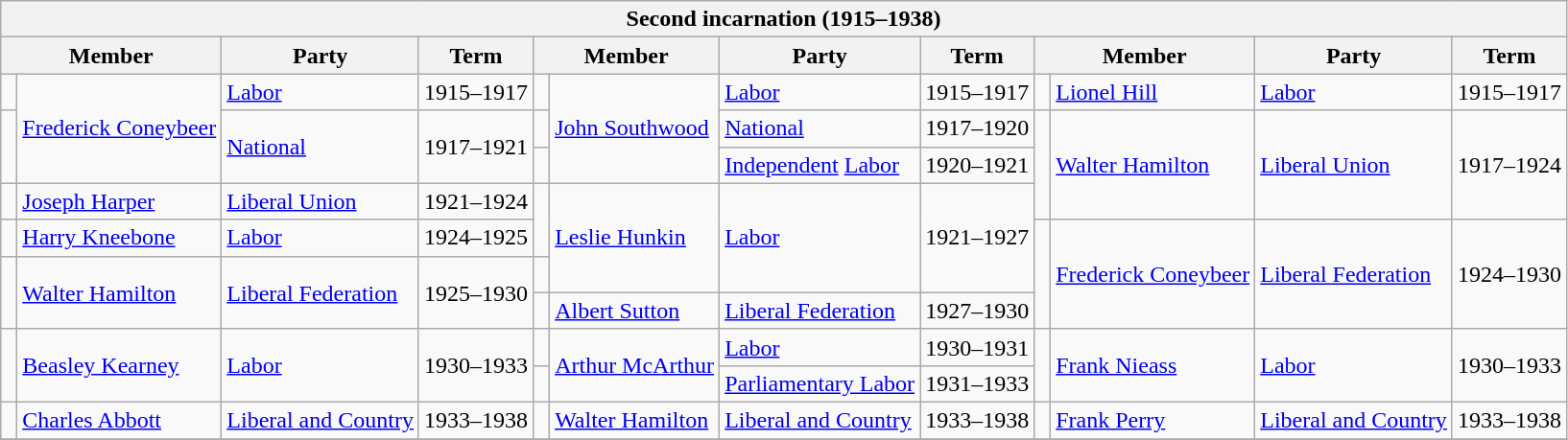<table class="wikitable">
<tr>
<th colspan=12>Second incarnation (1915–1938)</th>
</tr>
<tr>
<th colspan=2>Member</th>
<th>Party</th>
<th>Term</th>
<th colspan=2>Member</th>
<th>Party</th>
<th>Term</th>
<th colspan=2>Member</th>
<th>Party</th>
<th>Term</th>
</tr>
<tr>
<td> </td>
<td rowspan=3><a href='#'>Frederick Coneybeer</a></td>
<td><a href='#'>Labor</a></td>
<td>1915–1917</td>
<td> </td>
<td rowspan=3><a href='#'>John Southwood</a></td>
<td><a href='#'>Labor</a></td>
<td>1915–1917</td>
<td> </td>
<td><a href='#'>Lionel Hill</a></td>
<td><a href='#'>Labor</a></td>
<td>1915–1917</td>
</tr>
<tr>
<td rowspan=2 > </td>
<td rowspan=2><a href='#'>National</a></td>
<td rowspan=2>1917–1921</td>
<td> </td>
<td><a href='#'>National</a></td>
<td>1917–1920</td>
<td rowspan=3 > </td>
<td rowspan=3><a href='#'>Walter Hamilton</a></td>
<td rowspan=3><a href='#'>Liberal Union</a></td>
<td rowspan=3>1917–1924</td>
</tr>
<tr>
<td> </td>
<td><a href='#'>Independent</a> <a href='#'>Labor</a></td>
<td>1920–1921</td>
</tr>
<tr>
<td> </td>
<td><a href='#'>Joseph Harper</a></td>
<td><a href='#'>Liberal Union</a></td>
<td>1921–1924</td>
<td rowspan=2 > </td>
<td rowspan=3><a href='#'>Leslie Hunkin</a></td>
<td rowspan=3><a href='#'>Labor</a></td>
<td rowspan=3>1921–1927</td>
</tr>
<tr>
<td> </td>
<td><a href='#'>Harry Kneebone</a></td>
<td><a href='#'>Labor</a></td>
<td>1924–1925</td>
<td rowspan=3 > </td>
<td rowspan=3><a href='#'>Frederick Coneybeer</a></td>
<td rowspan=3><a href='#'>Liberal Federation</a></td>
<td rowspan=3>1924–1930</td>
</tr>
<tr>
<td rowspan=2 > </td>
<td rowspan=2><a href='#'>Walter Hamilton</a></td>
<td rowspan=2><a href='#'>Liberal Federation</a></td>
<td rowspan=2>1925–1930</td>
<td> </td>
</tr>
<tr>
<td> </td>
<td><a href='#'>Albert Sutton</a></td>
<td><a href='#'>Liberal Federation</a></td>
<td>1927–1930</td>
</tr>
<tr>
<td rowspan=2 > </td>
<td rowspan=2><a href='#'>Beasley Kearney</a></td>
<td rowspan=2><a href='#'>Labor</a></td>
<td rowspan=2>1930–1933</td>
<td> </td>
<td rowspan=2><a href='#'>Arthur McArthur</a></td>
<td><a href='#'>Labor</a></td>
<td>1930–1931</td>
<td rowspan=2 > </td>
<td rowspan=2><a href='#'>Frank Nieass</a></td>
<td rowspan=2><a href='#'>Labor</a></td>
<td rowspan=2>1930–1933</td>
</tr>
<tr>
<td> </td>
<td><a href='#'>Parliamentary Labor</a></td>
<td>1931–1933</td>
</tr>
<tr>
<td> </td>
<td><a href='#'>Charles Abbott</a></td>
<td><a href='#'>Liberal and Country</a></td>
<td>1933–1938</td>
<td> </td>
<td><a href='#'>Walter Hamilton</a></td>
<td><a href='#'>Liberal and Country</a></td>
<td>1933–1938</td>
<td> </td>
<td><a href='#'>Frank Perry</a></td>
<td><a href='#'>Liberal and Country</a></td>
<td>1933–1938</td>
</tr>
<tr>
</tr>
</table>
